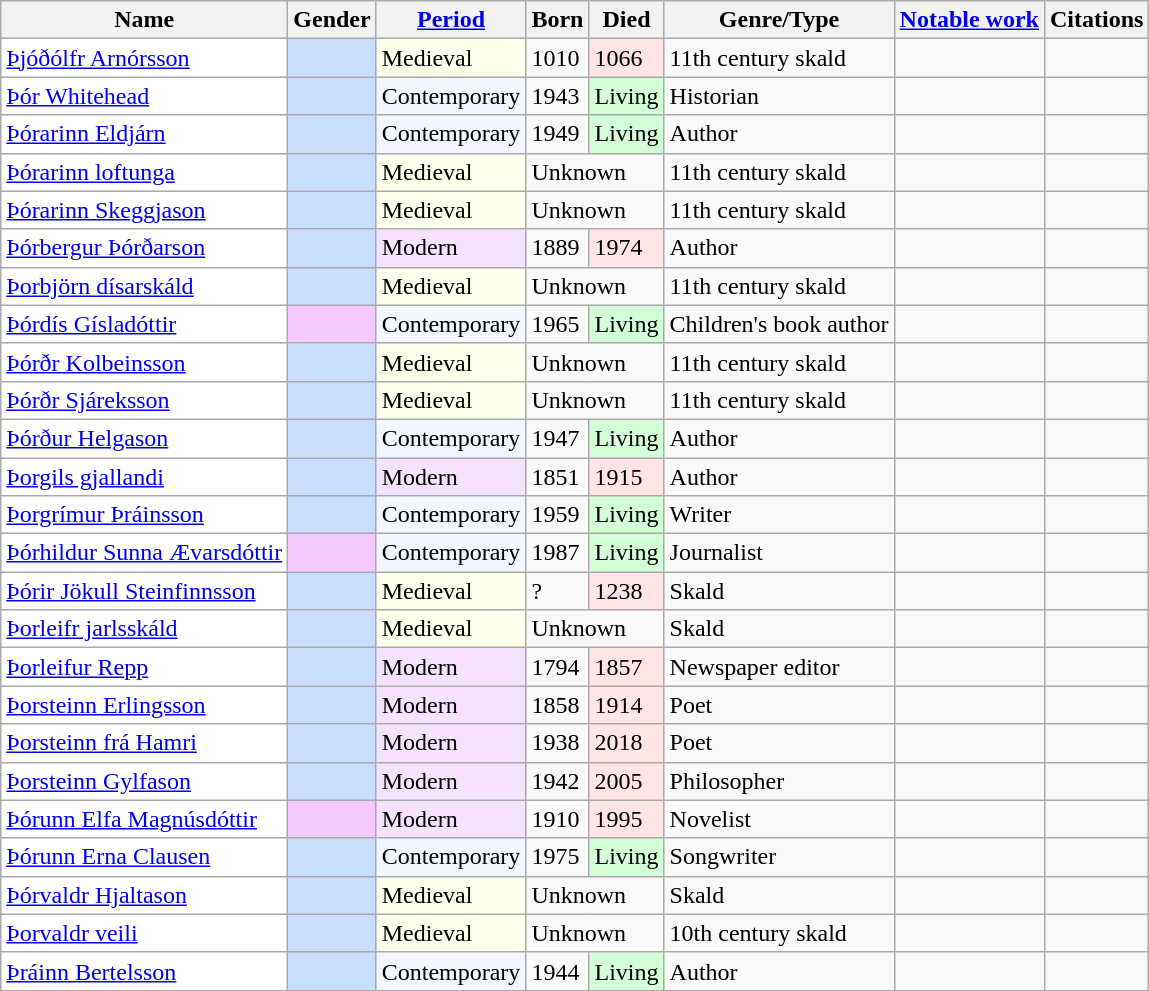<table class="wikitable sortable sort-under" summary="The first column lists the names, starting with given name, then surname. The next column gives the gender. The next three columns give details on when the individual lived, then the specialisation of the individual, with a notable work and citations following.">
<tr>
<th scope="col">Name</th>
<th scope="col">Gender</th>
<th scope="col" class="unsortable"><a href='#'>Period</a></th>
<th scope="col">Born</th>
<th scope="col">Died</th>
<th scope="col" class="unsortable" abbr="type">Genre/Type</th>
<th class="unsortable" scope="col"><a href='#'>Notable work</a></th>
<th scope="col" class="unsortable">Citations</th>
</tr>
<tr>
<td style="background:white"><a href='#'>Þjóðólfr Arnórsson</a></td>
<td style="background:#c9ddff"></td>
<td style="background:#fdffea">Medieval</td>
<td>1010</td>
<td style="background:#ffe5e5">1066</td>
<td>11th century skald</td>
<td></td>
<td></td>
</tr>
<tr>
<td style="background:white"><a href='#'>Þór Whitehead</a></td>
<td style="background:#c9ddff"></td>
<td style="background:#f2f7ff">Contemporary</td>
<td>1943</td>
<td style="background:#d3ffd8">Living</td>
<td>Historian</td>
<td></td>
<td></td>
</tr>
<tr>
<td style="background:white"><a href='#'>Þórarinn Eldjárn</a></td>
<td style="background:#c9ddff"></td>
<td style="background:#f2f7ff">Contemporary</td>
<td>1949</td>
<td style="background:#d3ffd8">Living</td>
<td>Author</td>
<td></td>
<td></td>
</tr>
<tr>
<td style="background:white"><a href='#'>Þórarinn loftunga</a></td>
<td style="background:#c9ddff"></td>
<td style="background:#fdffea">Medieval</td>
<td colspan="2">Unknown</td>
<td>11th century skald</td>
<td></td>
<td></td>
</tr>
<tr>
<td style="background:white"><a href='#'>Þórarinn Skeggjason</a></td>
<td style="background:#c9ddff"></td>
<td style="background:#fdffea">Medieval</td>
<td colspan="2">Unknown</td>
<td>11th century skald</td>
<td></td>
<td></td>
</tr>
<tr>
<td style="background:white"><a href='#'>Þórbergur Þórðarson</a></td>
<td style="background:#c9ddff"></td>
<td style="background:#f6e2ff">Modern</td>
<td>1889</td>
<td style="background:#ffe5e5">1974</td>
<td>Author</td>
<td></td>
<td></td>
</tr>
<tr>
<td style="background:white"><a href='#'>Þorbjörn dísarskáld</a></td>
<td style="background:#c9ddff"></td>
<td style="background:#fdffea">Medieval</td>
<td colspan="2">Unknown</td>
<td>11th century skald</td>
<td></td>
<td></td>
</tr>
<tr>
<td style="background:white"><a href='#'>Þórdís Gísladóttir</a></td>
<td style="background:#f3c9ff"></td>
<td style="background:#f2f7ff">Contemporary</td>
<td>1965</td>
<td style="background:#d3ffd8">Living</td>
<td>Children's book author</td>
<td></td>
<td></td>
</tr>
<tr>
<td style="background:white"><a href='#'>Þórðr Kolbeinsson</a></td>
<td style="background:#c9ddff"></td>
<td style="background:#fdffea">Medieval</td>
<td colspan="2">Unknown</td>
<td>11th century skald</td>
<td></td>
<td></td>
</tr>
<tr>
<td style="background:white"><a href='#'>Þórðr Sjáreksson</a></td>
<td style="background:#c9ddff"></td>
<td style="background:#fdffea">Medieval</td>
<td colspan="2">Unknown</td>
<td>11th century skald</td>
<td></td>
<td></td>
</tr>
<tr>
<td style="background:white"><a href='#'>Þórður Helgason</a></td>
<td style="background:#c9ddff"></td>
<td style="background:#f2f7ff">Contemporary</td>
<td>1947</td>
<td style="background:#d3ffd8">Living</td>
<td>Author</td>
<td></td>
<td></td>
</tr>
<tr>
<td style="background:white"><a href='#'>Þorgils gjallandi</a></td>
<td style="background:#c9ddff"></td>
<td style="background:#f6e2ff">Modern</td>
<td>1851</td>
<td style="background:#ffe5e5">1915</td>
<td>Author</td>
<td></td>
<td></td>
</tr>
<tr>
<td style="background:white"><a href='#'>Þorgrímur Þráinsson</a></td>
<td style="background:#c9ddff"></td>
<td style="background:#f2f7ff">Contemporary</td>
<td>1959</td>
<td style="background:#d3ffd8">Living</td>
<td>Writer</td>
<td></td>
<td></td>
</tr>
<tr>
<td style="background:white"><a href='#'>Þórhildur Sunna Ævarsdóttir</a></td>
<td style="background:#f3c9ff"></td>
<td style="background:#f2f7ff">Contemporary</td>
<td>1987</td>
<td style="background:#d3ffd8">Living</td>
<td>Journalist</td>
<td></td>
<td></td>
</tr>
<tr>
<td style="background:white"><a href='#'>Þórir Jökull Steinfinnsson</a></td>
<td style="background:#c9ddff"></td>
<td style="background:#fdffea">Medieval</td>
<td>?</td>
<td style="background:#ffe5e5">1238</td>
<td>Skald</td>
<td></td>
<td></td>
</tr>
<tr>
<td style="background:white"><a href='#'>Þorleifr jarlsskáld</a></td>
<td style="background:#c9ddff"></td>
<td style="background:#fdffea">Medieval</td>
<td colspan="2">Unknown</td>
<td>Skald</td>
<td></td>
<td></td>
</tr>
<tr>
<td style="background:white"><a href='#'>Þorleifur Repp</a></td>
<td style="background:#c9ddff"></td>
<td style="background:#f6e2ff">Modern</td>
<td>1794</td>
<td style="background:#ffe5e5">1857</td>
<td>Newspaper editor</td>
<td></td>
<td></td>
</tr>
<tr>
<td style="background:white"><a href='#'>Þorsteinn Erlingsson</a></td>
<td style="background:#c9ddff"></td>
<td style="background:#f6e2ff">Modern</td>
<td>1858</td>
<td style="background:#ffe5e5">1914</td>
<td>Poet</td>
<td></td>
<td></td>
</tr>
<tr>
<td style="background:white"><a href='#'>Þorsteinn frá Hamri</a></td>
<td style="background:#c9ddff"></td>
<td style="background:#f6e2ff">Modern</td>
<td>1938</td>
<td style="background:#ffe5e5">2018</td>
<td>Poet</td>
<td></td>
<td></td>
</tr>
<tr>
<td style="background:white"><a href='#'>Þorsteinn Gylfason</a></td>
<td style="background:#c9ddff"></td>
<td style="background:#f6e2ff">Modern</td>
<td>1942</td>
<td style="background:#ffe5e5">2005</td>
<td>Philosopher</td>
<td></td>
<td></td>
</tr>
<tr>
<td style="background:white"><a href='#'>Þórunn Elfa Magnúsdóttir</a></td>
<td style="background:#f3c9ff"></td>
<td style="background:#f6e2ff">Modern</td>
<td>1910</td>
<td style="background:#ffe5e5">1995</td>
<td>Novelist</td>
<td></td>
<td></td>
</tr>
<tr>
<td style="background:white"><a href='#'>Þórunn Erna Clausen</a></td>
<td style="background:#c9ddff"></td>
<td style="background:#f2f7ff">Contemporary</td>
<td>1975</td>
<td style="background:#d3ffd8">Living</td>
<td>Songwriter</td>
<td></td>
<td></td>
</tr>
<tr>
<td style="background:white"><a href='#'>Þórvaldr Hjaltason</a></td>
<td style="background:#c9ddff"></td>
<td style="background:#fdffea">Medieval</td>
<td colspan="2">Unknown</td>
<td>Skald</td>
<td></td>
<td></td>
</tr>
<tr>
<td style="background:white"><a href='#'>Þorvaldr veili</a></td>
<td style="background:#c9ddff"></td>
<td style="background:#fdffea">Medieval</td>
<td colspan="2">Unknown</td>
<td>10th century skald</td>
<td></td>
<td></td>
</tr>
<tr>
<td style="background:white"><a href='#'>Þráinn Bertelsson</a></td>
<td style="background:#c9ddff"></td>
<td style="background:#f2f7ff">Contemporary</td>
<td>1944</td>
<td style="background:#d3ffd8">Living</td>
<td>Author</td>
<td></td>
<td></td>
</tr>
</table>
